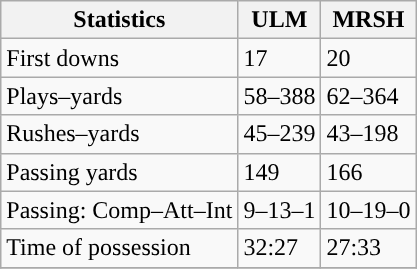<table class="wikitable" style="float: left;">
<tr>
<th>Statistics</th>
<th>ULM</th>
<th>MRSH</th>
</tr>
<tr>
<td>First downs</td>
<td>17</td>
<td>20</td>
</tr>
<tr>
<td>Plays–yards</td>
<td>58–388</td>
<td>62–364</td>
</tr>
<tr>
<td>Rushes–yards</td>
<td>45–239</td>
<td>43–198</td>
</tr>
<tr>
<td>Passing yards</td>
<td>149</td>
<td>166</td>
</tr>
<tr>
<td>Passing: Comp–Att–Int</td>
<td>9–13–1</td>
<td>10–19–0</td>
</tr>
<tr>
<td>Time of possession</td>
<td>32:27</td>
<td>27:33</td>
</tr>
<tr>
</tr>
</table>
